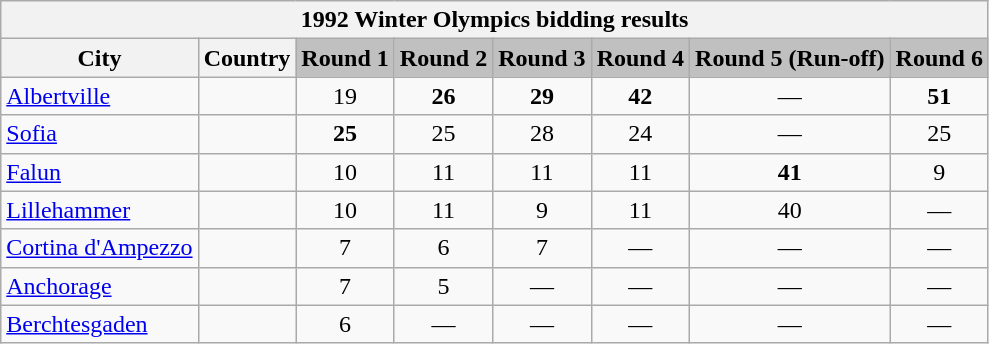<table class="wikitable collapsible">
<tr>
<th colspan="8">1992 Winter Olympics bidding results</th>
</tr>
<tr>
<th>City</th>
<th>Country</th>
<td style="background:silver;"><strong>Round 1</strong></td>
<td style="background:silver;"><strong>Round 2</strong></td>
<td style="background:silver;"><strong>Round 3</strong></td>
<td style="background:silver;"><strong>Round 4</strong></td>
<td style="background:silver;"><strong>Round 5 (Run-off)</strong></td>
<td style="background:silver;"><strong>Round 6</strong></td>
</tr>
<tr>
<td><a href='#'>Albertville</a></td>
<td></td>
<td style="text-align:center;">19</td>
<td style="text-align:center;"><strong>26</strong></td>
<td style="text-align:center;"><strong>29</strong></td>
<td style="text-align:center;"><strong>42</strong></td>
<td style="text-align:center;">—</td>
<td style="text-align:center;"><strong>51</strong></td>
</tr>
<tr>
<td><a href='#'>Sofia</a></td>
<td></td>
<td style="text-align:center;"><strong>25</strong></td>
<td style="text-align:center;">25</td>
<td style="text-align:center;">28</td>
<td style="text-align:center;">24</td>
<td style="text-align:center;">—</td>
<td style="text-align:center;">25</td>
</tr>
<tr>
<td><a href='#'>Falun</a></td>
<td></td>
<td style="text-align:center;">10</td>
<td style="text-align:center;">11</td>
<td style="text-align:center;">11</td>
<td style="text-align:center;">11</td>
<td style="text-align:center;"><strong>41</strong></td>
<td style="text-align:center;">9</td>
</tr>
<tr>
<td><a href='#'>Lillehammer</a></td>
<td></td>
<td style="text-align:center;">10</td>
<td style="text-align:center;">11</td>
<td style="text-align:center;">9</td>
<td style="text-align:center;">11</td>
<td style="text-align:center;">40</td>
<td style="text-align:center;">—</td>
</tr>
<tr>
<td><a href='#'>Cortina d'Ampezzo</a></td>
<td></td>
<td style="text-align:center;">7</td>
<td style="text-align:center;">6</td>
<td style="text-align:center;">7</td>
<td style="text-align:center;">—</td>
<td style="text-align:center;">—</td>
<td style="text-align:center;">—</td>
</tr>
<tr>
<td><a href='#'>Anchorage</a></td>
<td></td>
<td style="text-align:center;">7</td>
<td style="text-align:center;">5</td>
<td style="text-align:center;">—</td>
<td style="text-align:center;">—</td>
<td style="text-align:center;">—</td>
<td style="text-align:center;">—</td>
</tr>
<tr>
<td><a href='#'>Berchtesgaden</a></td>
<td></td>
<td style="text-align:center;">6</td>
<td style="text-align:center;">—</td>
<td style="text-align:center;">—</td>
<td style="text-align:center;">—</td>
<td style="text-align:center;">—</td>
<td style="text-align:center;">—</td>
</tr>
</table>
